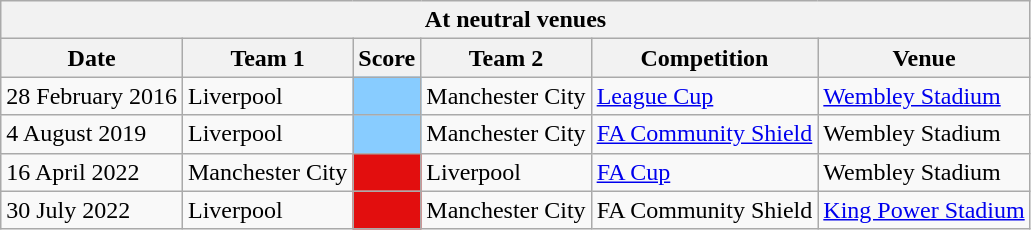<table class="wikitable sortable">
<tr>
<th colspan="6">At neutral venues</th>
</tr>
<tr>
<th>Date</th>
<th>Team 1</th>
<th>Score</th>
<th>Team 2</th>
<th>Competition</th>
<th>Venue</th>
</tr>
<tr>
<td>28 February 2016</td>
<td>Liverpool</td>
<td bgcolor=88CCFF></td>
<td>Manchester City</td>
<td><a href='#'>League Cup</a></td>
<td><a href='#'>Wembley Stadium</a></td>
</tr>
<tr>
<td>4 August 2019</td>
<td>Liverpool</td>
<td bgcolor=88CCFF></td>
<td>Manchester City</td>
<td><a href='#'>FA Community Shield</a></td>
<td>Wembley Stadium</td>
</tr>
<tr>
<td>16 April 2022</td>
<td>Manchester City</td>
<td bgcolor=E20E0E></td>
<td>Liverpool</td>
<td><a href='#'>FA Cup</a></td>
<td>Wembley Stadium</td>
</tr>
<tr>
<td>30 July 2022</td>
<td>Liverpool</td>
<td bgcolor=E20E0E></td>
<td>Manchester City</td>
<td>FA Community Shield</td>
<td><a href='#'>King Power Stadium</a></td>
</tr>
</table>
